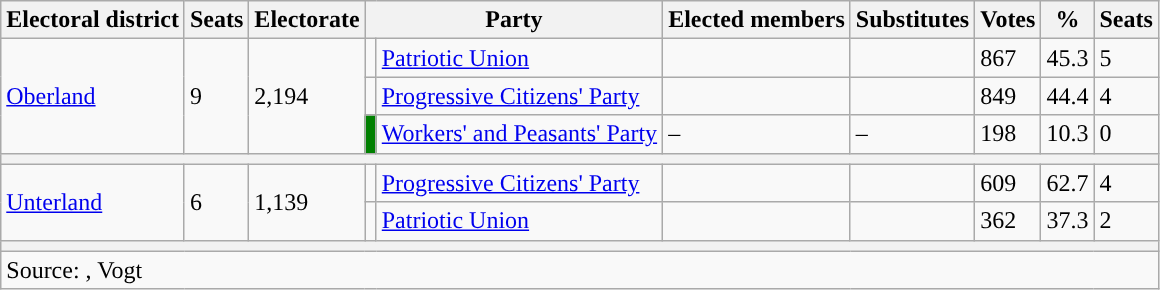<table class="wikitable">
<tr>
<th>Electoral district</th>
<th>Seats</th>
<th>Electorate</th>
<th colspan="2">Party</th>
<th>Elected members</th>
<th>Substitutes</th>
<th>Votes</th>
<th>%</th>
<th>Seats</th>
</tr>
<tr>
<td rowspan="3"><a href='#'>Oberland</a></td>
<td rowspan="3">9</td>
<td rowspan="3">2,194</td>
<td></td>
<td><a href='#'>Patriotic Union</a></td>
<td></td>
<td></td>
<td>867</td>
<td>45.3</td>
<td>5</td>
</tr>
<tr>
<td></td>
<td><a href='#'>Progressive Citizens' Party</a></td>
<td></td>
<td></td>
<td>849</td>
<td>44.4</td>
<td>4</td>
</tr>
<tr>
<td bgcolor=green></td>
<td><a href='#'>Workers' and Peasants' Party</a></td>
<td>–</td>
<td>–</td>
<td>198</td>
<td>10.3</td>
<td>0</td>
</tr>
<tr>
<th colspan="10"></th>
</tr>
<tr>
<td rowspan="2"><a href='#'>Unterland</a></td>
<td rowspan="2">6</td>
<td rowspan="2">1,139</td>
<td></td>
<td><a href='#'>Progressive Citizens' Party</a></td>
<td></td>
<td></td>
<td>609</td>
<td>62.7</td>
<td>4</td>
</tr>
<tr>
<td></td>
<td><a href='#'>Patriotic Union</a></td>
<td></td>
<td></td>
<td>362</td>
<td>37.3</td>
<td>2</td>
</tr>
<tr>
<th colspan="10"></th>
</tr>
<tr>
<td colspan="10">Source: , Vogt</td>
</tr>
</table>
